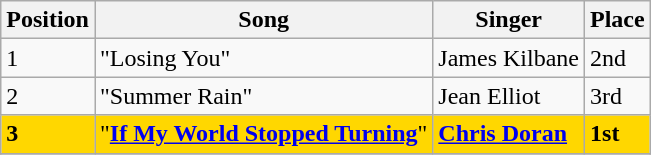<table class="wikitable">
<tr>
<th>Position</th>
<th>Song</th>
<th>Singer</th>
<th>Place</th>
</tr>
<tr>
<td>1</td>
<td>"Losing You"</td>
<td>James Kilbane</td>
<td>2nd</td>
</tr>
<tr>
<td>2</td>
<td>"Summer Rain"</td>
<td>Jean Elliot</td>
<td>3rd</td>
</tr>
<tr bgcolor="gold">
<td><strong>3</strong></td>
<td>"<strong><a href='#'>If My World Stopped Turning</a></strong>"</td>
<td><strong><a href='#'>Chris Doran</a></strong></td>
<td><strong>1st</strong></td>
</tr>
<tr>
</tr>
</table>
